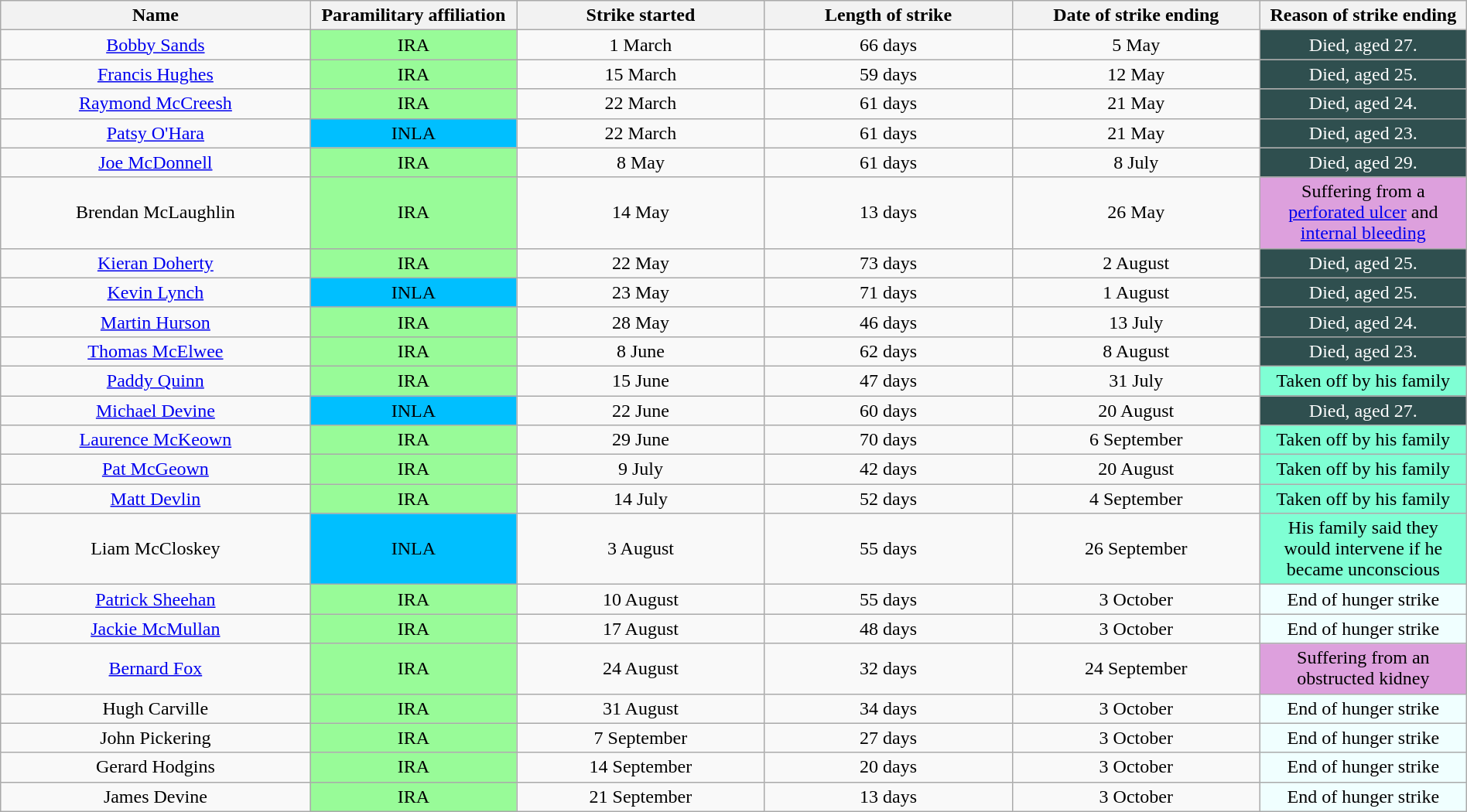<table class="wikitable plainrowheaders" style="width:100%">
<tr>
<th width="15%">Name</th>
<th width="10%">Paramilitary affiliation</th>
<th width="12%">Strike started</th>
<th width="12%">Length of strike</th>
<th width="12%">Date of strike ending</th>
<th width="10%">Reason of strike ending</th>
</tr>
<tr align="center">
<td><a href='#'>Bobby Sands</a></td>
<td style="background-color: #98FB98; color: black;">IRA</td>
<td>1 March</td>
<td>66 days</td>
<td>5 May</td>
<td style="background-color: #2F4F4F; color: white;">Died, aged 27.</td>
</tr>
<tr align="center">
<td><a href='#'>Francis Hughes</a></td>
<td style="background-color: #98FB98; color: black;">IRA</td>
<td>15 March</td>
<td>59 days</td>
<td>12 May</td>
<td style="background-color: #2F4F4F; color: white;">Died, aged 25.</td>
</tr>
<tr align="center">
<td><a href='#'>Raymond McCreesh</a></td>
<td style="background-color: #98FB98; color: black;">IRA</td>
<td>22 March</td>
<td>61 days</td>
<td>21 May</td>
<td style="background-color: #2F4F4F; color: white;">Died, aged 24.</td>
</tr>
<tr align="center">
<td><a href='#'>Patsy O'Hara</a></td>
<td style="background-color: #00BFFF">INLA</td>
<td>22 March</td>
<td>61 days</td>
<td>21 May</td>
<td style="background-color: #2F4F4F; color: white;">Died, aged 23.</td>
</tr>
<tr align="center">
<td><a href='#'>Joe McDonnell</a></td>
<td style="background-color: #98FB98; color: black;">IRA</td>
<td>8 May</td>
<td>61 days</td>
<td>8 July</td>
<td style="background-color: #2F4F4F; color: white;">Died, aged 29.</td>
</tr>
<tr align="center">
<td>Brendan McLaughlin</td>
<td style="background-color: #98FB98; color: black;">IRA</td>
<td>14 May</td>
<td>13 days</td>
<td>26 May</td>
<td style="background-color: #DDA0DD; color: black;">Suffering from a <a href='#'>perforated ulcer</a> and <a href='#'>internal bleeding</a></td>
</tr>
<tr align="center">
<td><a href='#'>Kieran Doherty</a></td>
<td style="background-color: #98FB98; color: black;">IRA</td>
<td>22 May</td>
<td>73 days</td>
<td>2 August</td>
<td style="background-color: #2F4F4F; color: white;">Died, aged 25.</td>
</tr>
<tr align="center">
<td><a href='#'>Kevin Lynch</a></td>
<td style="background-color: #00BFFF">INLA</td>
<td>23 May</td>
<td>71 days</td>
<td>1 August</td>
<td style="background-color: #2F4F4F; color: white;">Died, aged 25.</td>
</tr>
<tr align="center">
<td><a href='#'>Martin Hurson</a></td>
<td style="background-color: #98FB98; color: black;">IRA</td>
<td>28 May</td>
<td>46 days</td>
<td>13 July</td>
<td style="background-color: #2F4F4F; color: white;">Died, aged 24.</td>
</tr>
<tr align="center">
<td><a href='#'>Thomas McElwee</a></td>
<td style="background-color: #98FB98; color: black;">IRA</td>
<td>8 June</td>
<td>62 days</td>
<td>8 August</td>
<td style="background-color: #2F4F4F; color: white;">Died, aged 23.</td>
</tr>
<tr align="center">
<td><a href='#'>Paddy Quinn</a></td>
<td style="background-color: #98FB98; color: black;">IRA</td>
<td>15 June</td>
<td>47 days</td>
<td>31 July</td>
<td style="background-color: #7FFFD4; color: black;">Taken off by his family</td>
</tr>
<tr align="center">
<td><a href='#'>Michael Devine</a></td>
<td style="background-color: #00BFFF">INLA</td>
<td>22 June</td>
<td>60 days</td>
<td>20 August</td>
<td style="background-color: #2F4F4F; color: white;">Died, aged 27.</td>
</tr>
<tr align="center">
<td><a href='#'>Laurence McKeown</a></td>
<td style="background-color: #98FB98; color: black;">IRA</td>
<td>29 June</td>
<td>70 days</td>
<td>6 September</td>
<td style="background-color: #7FFFD4; color: black;">Taken off by his family</td>
</tr>
<tr align="center">
<td><a href='#'>Pat McGeown</a></td>
<td style="background-color: #98FB98; color: black;">IRA</td>
<td>9 July</td>
<td>42 days</td>
<td>20 August</td>
<td style="background-color: #7FFFD4; color: black;">Taken off by his family</td>
</tr>
<tr align="center">
<td><a href='#'>Matt Devlin</a></td>
<td style="background-color: #98FB98; color: black;">IRA</td>
<td>14 July</td>
<td>52 days</td>
<td>4 September</td>
<td style="background-color: #7FFFD4; color: black;">Taken off by his family</td>
</tr>
<tr align="center">
<td>Liam McCloskey</td>
<td style="background-color: #00BFFF">INLA</td>
<td>3 August</td>
<td>55 days</td>
<td>26 September</td>
<td style="background-color: #7FFFD4; color: black;">His family said they would intervene if he became unconscious</td>
</tr>
<tr align="center">
<td><a href='#'>Patrick Sheehan</a></td>
<td style="background-color: #98FB98; color: black;">IRA</td>
<td>10 August</td>
<td>55 days</td>
<td>3 October</td>
<td style="background-color: #F0FFFF; color: black;">End of hunger strike</td>
</tr>
<tr align="center">
<td><a href='#'>Jackie McMullan</a></td>
<td style="background-color: #98FB98; color: black;">IRA</td>
<td>17 August</td>
<td>48 days</td>
<td>3 October</td>
<td style="background-color: #F0FFFF; color: black;">End of hunger strike</td>
</tr>
<tr align="center">
<td><a href='#'>Bernard Fox</a></td>
<td style="background-color: #98FB98; color: black;">IRA</td>
<td>24 August</td>
<td>32 days</td>
<td>24 September</td>
<td style="background-color: #DDA0DD; color: black;">Suffering from an obstructed kidney</td>
</tr>
<tr align="center">
<td>Hugh Carville</td>
<td style="background-color: #98FB98; color: black;">IRA</td>
<td>31 August</td>
<td>34 days</td>
<td>3 October</td>
<td style="background-color: #F0FFFF; color: black;">End of hunger strike</td>
</tr>
<tr align="center">
<td>John Pickering</td>
<td style="background-color: #98FB98; color: black;">IRA</td>
<td>7 September</td>
<td>27 days</td>
<td>3 October</td>
<td style="background-color: #F0FFFF; color: black;">End of hunger strike</td>
</tr>
<tr align="center">
<td>Gerard Hodgins</td>
<td style="background-color: #98FB98; color: black;">IRA</td>
<td>14 September</td>
<td>20 days</td>
<td>3 October</td>
<td style="background-color: #F0FFFF; color: black;">End of hunger strike</td>
</tr>
<tr align="center">
<td>James Devine</td>
<td style="background-color: #98FB98; color: black;">IRA</td>
<td>21 September</td>
<td>13 days</td>
<td>3 October</td>
<td style="background-color: #F0FFFF; color: black;">End of hunger strike</td>
</tr>
</table>
